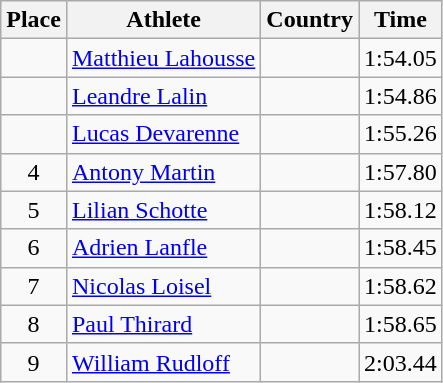<table class="wikitable">
<tr>
<th>Place</th>
<th>Athlete</th>
<th>Country</th>
<th>Time</th>
</tr>
<tr>
<td align=center></td>
<td><a href='#'>Matthieu Lahousse</a></td>
<td></td>
<td>1:54.05</td>
</tr>
<tr>
<td align=center></td>
<td><a href='#'>Leandre Lalin</a></td>
<td></td>
<td>1:54.86</td>
</tr>
<tr>
<td align=center></td>
<td><a href='#'>Lucas Devarenne</a></td>
<td></td>
<td>1:55.26</td>
</tr>
<tr>
<td align=center>4</td>
<td><a href='#'>Antony Martin</a></td>
<td></td>
<td>1:57.80</td>
</tr>
<tr>
<td align=center>5</td>
<td><a href='#'>Lilian Schotte</a></td>
<td></td>
<td>1:58.12</td>
</tr>
<tr>
<td align=center>6</td>
<td><a href='#'>Adrien Lanfle</a></td>
<td></td>
<td>1:58.45</td>
</tr>
<tr>
<td align=center>7</td>
<td><a href='#'>Nicolas Loisel</a></td>
<td></td>
<td>1:58.62</td>
</tr>
<tr>
<td align=center>8</td>
<td><a href='#'>Paul Thirard</a></td>
<td></td>
<td>1:58.65</td>
</tr>
<tr>
<td align=center>9</td>
<td><a href='#'>William Rudloff</a></td>
<td></td>
<td>2:03.44</td>
</tr>
</table>
